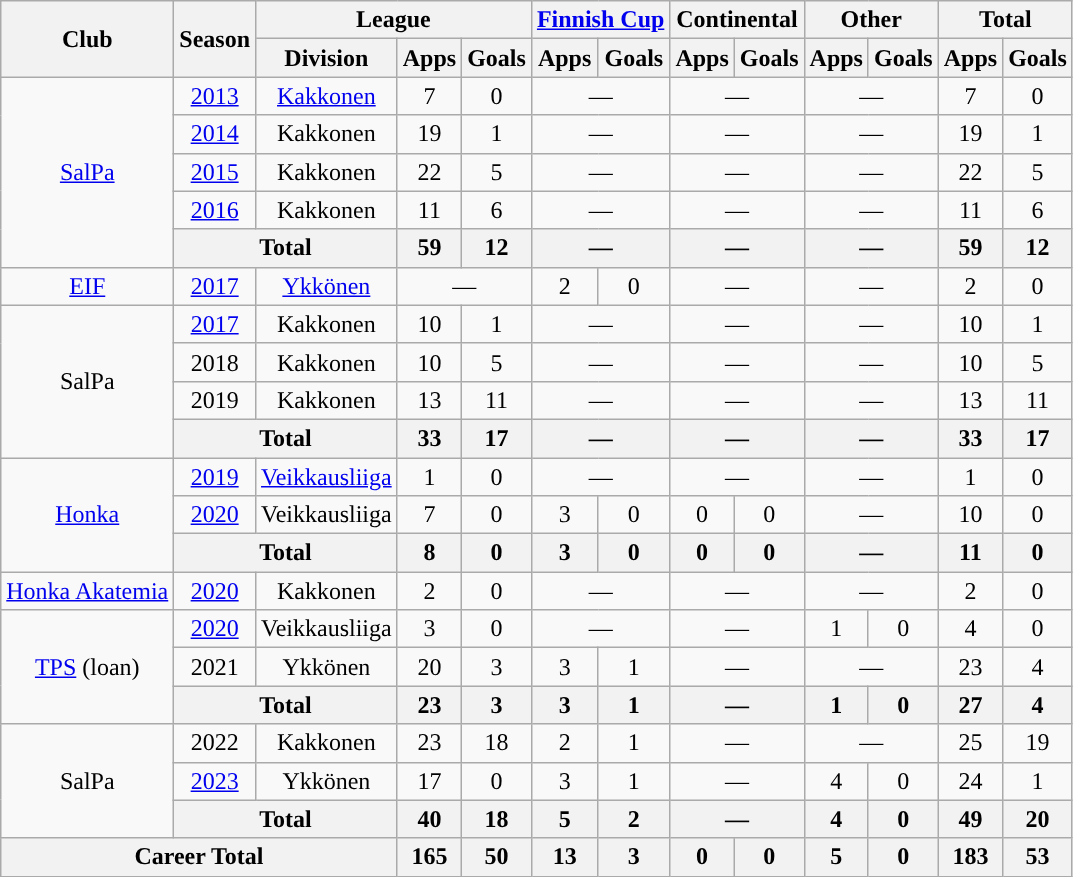<table class="wikitable" style="text-align: center">
<tr>
<th rowspan="2">Club</th>
<th rowspan="2">Season</th>
<th colspan="3">League</th>
<th colspan="2"><a href='#'>Finnish Cup</a></th>
<th colspan="2">Continental</th>
<th colspan="2">Other</th>
<th colspan="2">Total</th>
</tr>
<tr>
<th>Division</th>
<th>Apps</th>
<th>Goals</th>
<th>Apps</th>
<th>Goals</th>
<th>Apps</th>
<th>Goals</th>
<th>Apps</th>
<th>Goals</th>
<th>Apps</th>
<th>Goals</th>
</tr>
<tr>
<td rowspan="5"><a href='#'>SalPa</a></td>
<td><a href='#'>2013</a></td>
<td><a href='#'>Kakkonen</a></td>
<td>7</td>
<td>0</td>
<td colspan="2">—</td>
<td colspan="2">—</td>
<td colspan="2">—</td>
<td>7</td>
<td>0</td>
</tr>
<tr>
<td><a href='#'>2014</a></td>
<td>Kakkonen</td>
<td>19</td>
<td>1</td>
<td colspan="2">—</td>
<td colspan="2">—</td>
<td colspan="2">—</td>
<td>19</td>
<td>1</td>
</tr>
<tr>
<td><a href='#'>2015</a></td>
<td>Kakkonen</td>
<td>22</td>
<td>5</td>
<td colspan="2">—</td>
<td colspan="2">—</td>
<td colspan="2">—</td>
<td>22</td>
<td>5</td>
</tr>
<tr>
<td><a href='#'>2016</a></td>
<td>Kakkonen</td>
<td>11</td>
<td>6</td>
<td colspan="2">—</td>
<td colspan="2">—</td>
<td colspan="2">—</td>
<td>11</td>
<td>6</td>
</tr>
<tr>
<th colspan="2">Total</th>
<th>59</th>
<th>12</th>
<th colspan="2">—</th>
<th colspan="2">—</th>
<th colspan="2">—</th>
<th>59</th>
<th>12</th>
</tr>
<tr>
<td><a href='#'>EIF</a></td>
<td><a href='#'>2017</a></td>
<td><a href='#'>Ykkönen</a></td>
<td colspan="2">—</td>
<td>2</td>
<td>0</td>
<td colspan="2">—</td>
<td colspan="2">—</td>
<td>2</td>
<td>0</td>
</tr>
<tr>
<td rowspan="4">SalPa</td>
<td><a href='#'>2017</a></td>
<td>Kakkonen</td>
<td>10</td>
<td>1</td>
<td colspan="2">—</td>
<td colspan="2">—</td>
<td colspan="2">—</td>
<td>10</td>
<td>1</td>
</tr>
<tr>
<td>2018</td>
<td>Kakkonen</td>
<td>10</td>
<td>5</td>
<td colspan="2">—</td>
<td colspan="2">—</td>
<td colspan="2">—</td>
<td>10</td>
<td>5</td>
</tr>
<tr>
<td>2019</td>
<td>Kakkonen</td>
<td>13</td>
<td>11</td>
<td colspan="2">—</td>
<td colspan="2">—</td>
<td colspan="2">—</td>
<td>13</td>
<td>11</td>
</tr>
<tr>
<th colspan="2">Total</th>
<th>33</th>
<th>17</th>
<th colspan="2">—</th>
<th colspan="2">—</th>
<th colspan="2">—</th>
<th>33</th>
<th>17</th>
</tr>
<tr>
<td rowspan="3"><a href='#'>Honka</a></td>
<td><a href='#'>2019</a></td>
<td><a href='#'>Veikkausliiga</a></td>
<td>1</td>
<td>0</td>
<td colspan="2">—</td>
<td colspan="2">—</td>
<td colspan="2">—</td>
<td>1</td>
<td>0</td>
</tr>
<tr>
<td><a href='#'>2020</a></td>
<td>Veikkausliiga</td>
<td>7</td>
<td>0</td>
<td>3</td>
<td>0</td>
<td>0</td>
<td>0</td>
<td colspan="2">—</td>
<td>10</td>
<td>0</td>
</tr>
<tr>
<th colspan="2">Total</th>
<th>8</th>
<th>0</th>
<th>3</th>
<th>0</th>
<th>0</th>
<th>0</th>
<th colspan="2">—</th>
<th>11</th>
<th>0</th>
</tr>
<tr>
<td><a href='#'>Honka Akatemia</a></td>
<td><a href='#'>2020</a></td>
<td>Kakkonen</td>
<td>2</td>
<td>0</td>
<td colspan="2">—</td>
<td colspan="2">—</td>
<td colspan="2">—</td>
<td>2</td>
<td>0</td>
</tr>
<tr>
<td rowspan="3"><a href='#'>TPS</a> (loan)</td>
<td><a href='#'>2020</a></td>
<td>Veikkausliiga</td>
<td>3</td>
<td>0</td>
<td colspan="2">—</td>
<td colspan="2">—</td>
<td>1</td>
<td>0</td>
<td>4</td>
<td>0</td>
</tr>
<tr>
<td>2021</td>
<td>Ykkönen</td>
<td>20</td>
<td>3</td>
<td>3</td>
<td>1</td>
<td colspan="2">—</td>
<td colspan="2">—</td>
<td>23</td>
<td>4</td>
</tr>
<tr>
<th colspan="2">Total</th>
<th>23</th>
<th>3</th>
<th>3</th>
<th>1</th>
<th colspan="2">—</th>
<th>1</th>
<th>0</th>
<th>27</th>
<th>4</th>
</tr>
<tr>
<td rowspan="3">SalPa</td>
<td>2022</td>
<td>Kakkonen</td>
<td>23</td>
<td>18</td>
<td>2</td>
<td>1</td>
<td colspan="2">—</td>
<td colspan="2">—</td>
<td>25</td>
<td>19</td>
</tr>
<tr>
<td><a href='#'>2023</a></td>
<td>Ykkönen</td>
<td>17</td>
<td>0</td>
<td>3</td>
<td>1</td>
<td colspan="2">—</td>
<td>4</td>
<td>0</td>
<td>24</td>
<td>1</td>
</tr>
<tr>
<th colspan="2">Total</th>
<th>40</th>
<th>18</th>
<th>5</th>
<th>2</th>
<th colspan="2">—</th>
<th>4</th>
<th>0</th>
<th>49</th>
<th>20</th>
</tr>
<tr>
<th colspan="3">Career Total</th>
<th>165</th>
<th>50</th>
<th>13</th>
<th>3</th>
<th>0</th>
<th>0</th>
<th>5</th>
<th>0</th>
<th>183</th>
<th>53</th>
</tr>
</table>
